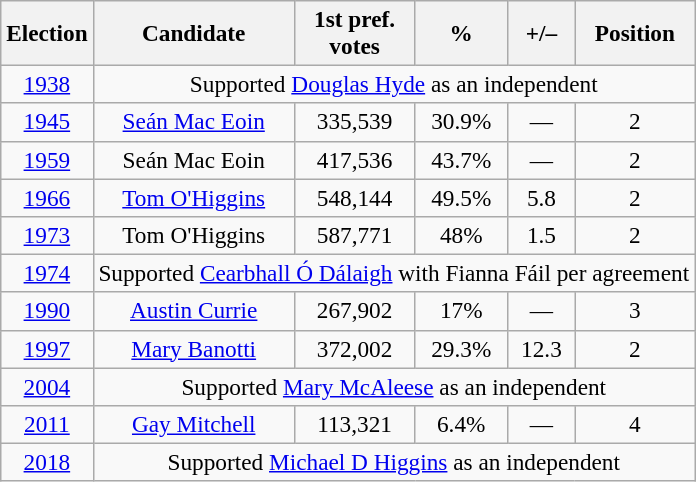<table class="wikitable" style="font-size:97%;">
<tr>
<th>Election</th>
<th>Candidate</th>
<th>1st pref.<br>votes</th>
<th>%</th>
<th>+/–</th>
<th>Position</th>
</tr>
<tr>
<td align="center"><a href='#'>1938</a></td>
<td align=center colspan="5">Supported <a href='#'>Douglas Hyde</a> as an independent</td>
</tr>
<tr>
<td align=center><a href='#'>1945</a></td>
<td align=center><a href='#'>Seán Mac Eoin</a></td>
<td align=center>335,539</td>
<td align=center>30.9%</td>
<td align=center>—</td>
<td align=center>2</td>
</tr>
<tr>
<td align=center><a href='#'>1959</a></td>
<td align=center>Seán Mac Eoin</td>
<td align=center>417,536</td>
<td align=center>43.7%</td>
<td align=center>—</td>
<td align=center>2</td>
</tr>
<tr>
<td align=center><a href='#'>1966</a></td>
<td align=center><a href='#'>Tom O'Higgins</a></td>
<td align=center>548,144</td>
<td align=center>49.5%</td>
<td align=center> 5.8</td>
<td align=center>2</td>
</tr>
<tr>
<td align=center><a href='#'>1973</a></td>
<td align=center>Tom O'Higgins</td>
<td align=center>587,771</td>
<td align=center>48%</td>
<td align=center> 1.5</td>
<td align=center>2</td>
</tr>
<tr>
<td align=center><a href='#'>1974</a></td>
<td align=center colspan="5">Supported <a href='#'>Cearbhall Ó Dálaigh</a> with Fianna Fáil per agreement</td>
</tr>
<tr>
<td align=center><a href='#'>1990</a></td>
<td align=center><a href='#'>Austin Currie</a></td>
<td align=center>267,902</td>
<td align=center>17%</td>
<td align=center>—</td>
<td align=center>3</td>
</tr>
<tr>
<td align=center><a href='#'>1997</a></td>
<td align=center><a href='#'>Mary Banotti</a></td>
<td align=center>372,002</td>
<td align=center>29.3%</td>
<td align=center> 12.3</td>
<td align=center>2</td>
</tr>
<tr>
<td align=center><a href='#'>2004</a></td>
<td align=center colspan="5">Supported <a href='#'>Mary McAleese</a> as an independent</td>
</tr>
<tr>
<td align=center><a href='#'>2011</a></td>
<td align=center><a href='#'>Gay Mitchell</a></td>
<td align=center>113,321</td>
<td align=center>6.4%</td>
<td align=center>—</td>
<td align=center>4</td>
</tr>
<tr>
<td align=center><a href='#'>2018</a></td>
<td align=center colspan="5">Supported <a href='#'>Michael D Higgins</a> as an independent</td>
</tr>
</table>
